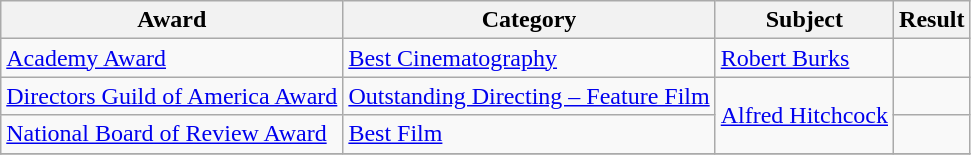<table class="wikitable">
<tr>
<th>Award</th>
<th>Category</th>
<th>Subject</th>
<th>Result</th>
</tr>
<tr>
<td><a href='#'>Academy Award</a></td>
<td><a href='#'>Best Cinematography</a></td>
<td><a href='#'>Robert Burks</a></td>
<td></td>
</tr>
<tr>
<td><a href='#'>Directors Guild of America Award</a></td>
<td><a href='#'>Outstanding Directing – Feature Film</a></td>
<td rowspan=2><a href='#'>Alfred Hitchcock</a></td>
<td></td>
</tr>
<tr>
<td><a href='#'>National Board of Review Award</a></td>
<td><a href='#'>Best Film</a></td>
<td></td>
</tr>
<tr>
</tr>
</table>
